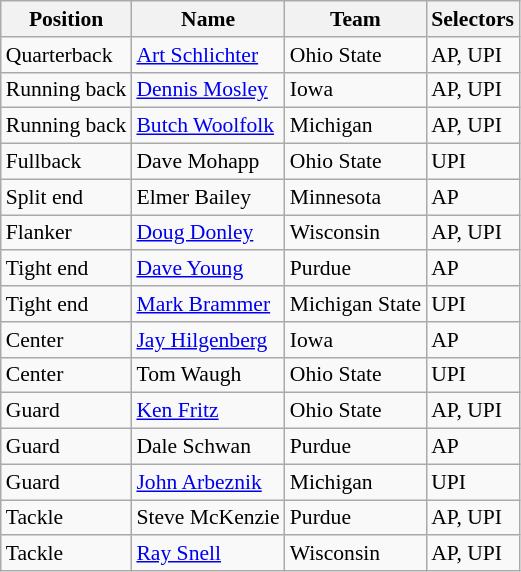<table class="wikitable" style="font-size: 90%">
<tr>
<th>Position</th>
<th>Name</th>
<th>Team</th>
<th>Selectors</th>
</tr>
<tr>
<td>Quarterback</td>
<td><a href='#'>Art Schlichter</a></td>
<td>Ohio State</td>
<td>AP, UPI</td>
</tr>
<tr>
<td>Running back</td>
<td><a href='#'>Dennis Mosley</a></td>
<td>Iowa</td>
<td>AP, UPI</td>
</tr>
<tr>
<td>Running back</td>
<td><a href='#'>Butch Woolfolk</a></td>
<td>Michigan</td>
<td>AP, UPI</td>
</tr>
<tr>
<td>Fullback</td>
<td>Dave Mohapp</td>
<td>Ohio State</td>
<td>UPI</td>
</tr>
<tr>
<td>Split end</td>
<td>Elmer Bailey</td>
<td>Minnesota</td>
<td>AP</td>
</tr>
<tr>
<td>Flanker</td>
<td><a href='#'>Doug Donley</a></td>
<td>Wisconsin</td>
<td>AP, UPI</td>
</tr>
<tr>
<td>Tight end</td>
<td><a href='#'>Dave Young</a></td>
<td>Purdue</td>
<td>AP</td>
</tr>
<tr>
<td>Tight end</td>
<td><a href='#'>Mark Brammer</a></td>
<td>Michigan State</td>
<td>UPI</td>
</tr>
<tr>
<td>Center</td>
<td><a href='#'>Jay Hilgenberg</a></td>
<td>Iowa</td>
<td>AP</td>
</tr>
<tr>
<td>Center</td>
<td>Tom Waugh</td>
<td>Ohio State</td>
<td>UPI</td>
</tr>
<tr>
<td>Guard</td>
<td><a href='#'>Ken Fritz</a></td>
<td>Ohio State</td>
<td>AP, UPI</td>
</tr>
<tr>
<td>Guard</td>
<td>Dale Schwan</td>
<td>Purdue</td>
<td>AP</td>
</tr>
<tr>
<td>Guard</td>
<td><a href='#'>John Arbeznik</a></td>
<td>Michigan</td>
<td>UPI</td>
</tr>
<tr>
<td>Tackle</td>
<td>Steve McKenzie</td>
<td>Purdue</td>
<td>AP, UPI</td>
</tr>
<tr>
<td>Tackle</td>
<td><a href='#'>Ray Snell</a></td>
<td>Wisconsin</td>
<td>AP, UPI</td>
</tr>
</table>
